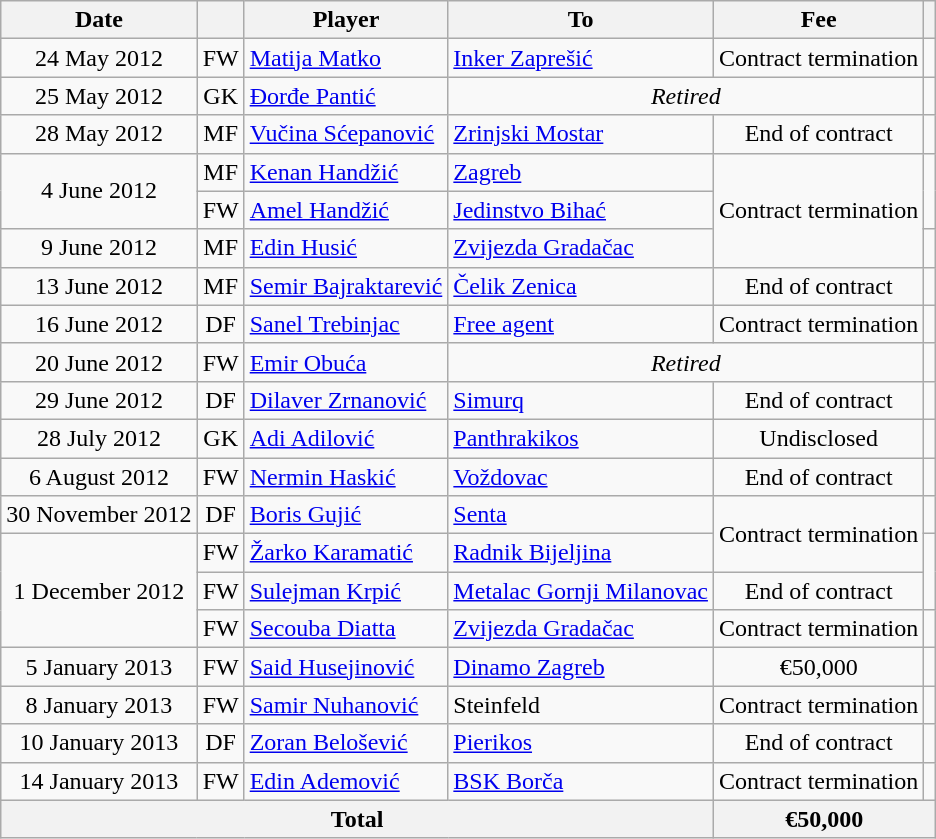<table class="wikitable" style="text-align:center;">
<tr>
<th>Date</th>
<th></th>
<th>Player</th>
<th>To</th>
<th>Fee</th>
<th></th>
</tr>
<tr>
<td>24 May 2012</td>
<td>FW</td>
<td style="text-align:left"> <a href='#'>Matija Matko</a></td>
<td style="text-align:left"> <a href='#'>Inker Zaprešić</a></td>
<td>Contract termination</td>
<td></td>
</tr>
<tr>
<td>25 May 2012</td>
<td>GK</td>
<td style="text-align:left"> <a href='#'>Đorđe Pantić</a></td>
<td colspan=2><em>Retired</em></td>
<td></td>
</tr>
<tr>
<td>28 May 2012</td>
<td>MF</td>
<td style="text-align:left"> <a href='#'>Vučina Sćepanović</a></td>
<td style="text-align:left"> <a href='#'>Zrinjski Mostar</a></td>
<td>End of contract</td>
<td></td>
</tr>
<tr>
<td rowspan=2>4 June 2012</td>
<td>MF</td>
<td style="text-align:left"> <a href='#'>Kenan Handžić</a></td>
<td style="text-align:left"> <a href='#'>Zagreb</a></td>
<td rowspan=3>Contract termination</td>
<td rowspan=2></td>
</tr>
<tr>
<td>FW</td>
<td style="text-align:left"> <a href='#'>Amel Handžić</a></td>
<td style="text-align:left"> <a href='#'>Jedinstvo Bihać</a></td>
</tr>
<tr>
<td>9 June 2012</td>
<td>MF</td>
<td style="text-align:left"> <a href='#'>Edin Husić</a></td>
<td style="text-align:left"> <a href='#'>Zvijezda Gradačac</a></td>
<td></td>
</tr>
<tr>
<td>13 June 2012</td>
<td>MF</td>
<td style="text-align:left"> <a href='#'>Semir Bajraktarević</a></td>
<td style="text-align:left"> <a href='#'>Čelik Zenica</a></td>
<td>End of contract</td>
<td></td>
</tr>
<tr>
<td>16 June 2012</td>
<td>DF</td>
<td style="text-align:left"> <a href='#'>Sanel Trebinjac</a></td>
<td style="text-align:left"><a href='#'>Free agent</a></td>
<td>Contract termination</td>
<td></td>
</tr>
<tr>
<td>20 June 2012</td>
<td>FW</td>
<td style="text-align:left"> <a href='#'>Emir Obuća</a></td>
<td colspan=2><em>Retired</em></td>
<td></td>
</tr>
<tr>
<td>29 June 2012</td>
<td>DF</td>
<td style="text-align:left"> <a href='#'>Dilaver Zrnanović</a></td>
<td style="text-align:left"> <a href='#'>Simurq</a></td>
<td>End of contract</td>
<td></td>
</tr>
<tr>
<td>28 July 2012</td>
<td>GK</td>
<td style="text-align:left"> <a href='#'>Adi Adilović</a></td>
<td style="text-align:left"> <a href='#'>Panthrakikos</a></td>
<td>Undisclosed</td>
<td></td>
</tr>
<tr>
<td>6 August 2012</td>
<td>FW</td>
<td style="text-align:left"> <a href='#'>Nermin Haskić</a></td>
<td style="text-align:left"> <a href='#'>Voždovac</a></td>
<td>End of contract</td>
<td></td>
</tr>
<tr>
<td>30 November 2012</td>
<td>DF</td>
<td style="text-align:left"> <a href='#'>Boris Gujić</a></td>
<td style="text-align:left"> <a href='#'>Senta</a></td>
<td rowspan=2>Contract termination</td>
<td></td>
</tr>
<tr>
<td rowspan=3>1 December 2012</td>
<td>FW</td>
<td style="text-align:left"> <a href='#'>Žarko Karamatić</a></td>
<td style="text-align:left"> <a href='#'>Radnik Bijeljina</a></td>
<td rowspan=2></td>
</tr>
<tr>
<td>FW</td>
<td style="text-align:left"> <a href='#'>Sulejman Krpić</a></td>
<td style="text-align:left"> <a href='#'>Metalac Gornji Milanovac</a></td>
<td>End of contract</td>
</tr>
<tr>
<td>FW</td>
<td style="text-align:left"> <a href='#'>Secouba Diatta</a></td>
<td style="text-align:left"> <a href='#'>Zvijezda Gradačac</a></td>
<td>Contract termination</td>
<td></td>
</tr>
<tr>
<td>5 January 2013</td>
<td>FW</td>
<td style="text-align:left"> <a href='#'>Said Husejinović</a></td>
<td style="text-align:left"> <a href='#'>Dinamo Zagreb</a></td>
<td>€50,000</td>
<td></td>
</tr>
<tr>
<td>8 January 2013</td>
<td>FW</td>
<td style="text-align:left"> <a href='#'>Samir Nuhanović</a></td>
<td style="text-align:left"> Steinfeld</td>
<td>Contract termination</td>
<td></td>
</tr>
<tr>
<td>10 January 2013</td>
<td>DF</td>
<td style="text-align:left"> <a href='#'>Zoran Belošević</a></td>
<td style="text-align:left"> <a href='#'>Pierikos</a></td>
<td>End of contract</td>
<td></td>
</tr>
<tr>
<td>14 January 2013</td>
<td>FW</td>
<td style="text-align:left"> <a href='#'>Edin Ademović</a></td>
<td style="text-align:left"> <a href='#'>BSK Borča</a></td>
<td>Contract termination</td>
<td></td>
</tr>
<tr>
<th colspan=4>Total</th>
<th colspan=2>€50,000</th>
</tr>
</table>
